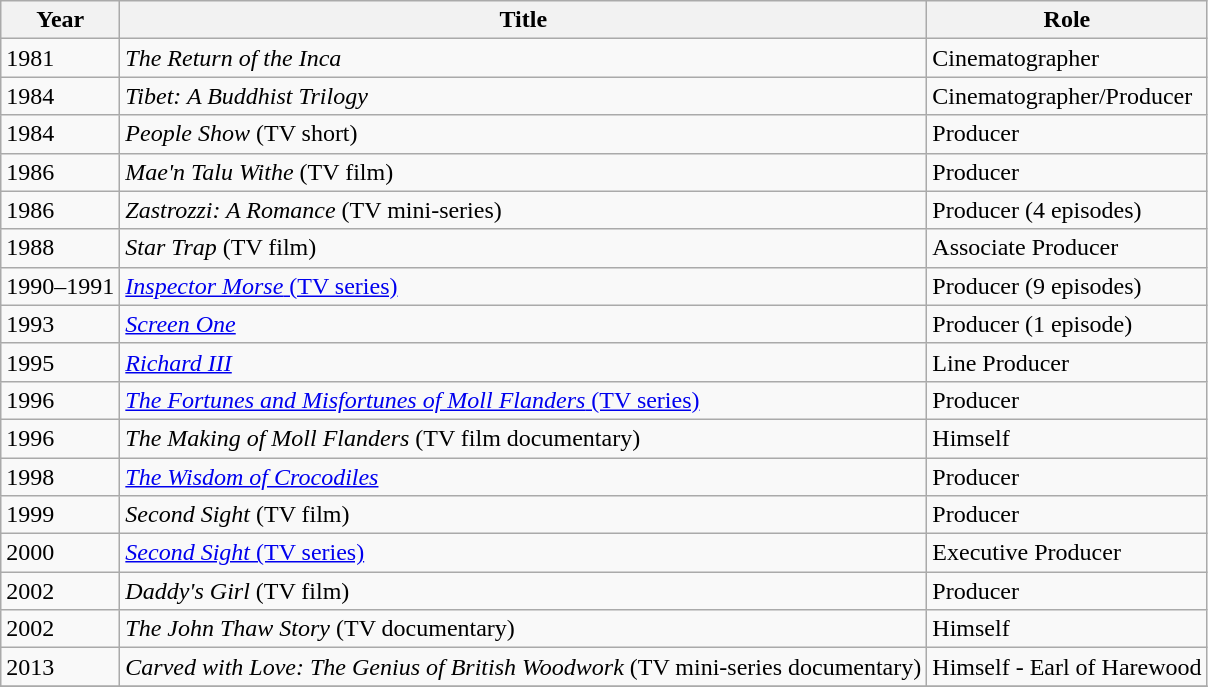<table class="wikitable sortable">
<tr>
<th>Year</th>
<th>Title</th>
<th>Role</th>
</tr>
<tr>
<td>1981</td>
<td><em>The Return of the Inca</em></td>
<td>Cinematographer</td>
</tr>
<tr>
<td>1984</td>
<td><em>Tibet: A Buddhist Trilogy</em></td>
<td>Cinematographer/Producer</td>
</tr>
<tr>
<td>1984</td>
<td><em>People Show</em> (TV short)</td>
<td>Producer</td>
</tr>
<tr>
<td>1986</td>
<td><em>Mae'n Talu Withe</em> (TV film)</td>
<td>Producer</td>
</tr>
<tr>
<td>1986</td>
<td><em>Zastrozzi: A Romance</em> (TV mini-series)</td>
<td>Producer (4 episodes)</td>
</tr>
<tr>
<td>1988</td>
<td><em>Star Trap</em> (TV film)</td>
<td>Associate Producer</td>
</tr>
<tr>
<td>1990–1991</td>
<td><a href='#'><em>Inspector Morse</em> (TV series)</a></td>
<td>Producer (9 episodes)</td>
</tr>
<tr>
<td>1993</td>
<td><em><a href='#'>Screen One</a></em></td>
<td>Producer (1 episode)</td>
</tr>
<tr>
<td>1995</td>
<td><a href='#'><em>Richard III</em></a></td>
<td>Line Producer</td>
</tr>
<tr>
<td>1996</td>
<td><a href='#'><em>The Fortunes and Misfortunes of Moll Flanders</em> (TV series)</a></td>
<td>Producer</td>
</tr>
<tr>
<td>1996</td>
<td><em>The Making of Moll Flanders</em> (TV film documentary)</td>
<td>Himself</td>
</tr>
<tr>
<td>1998</td>
<td><em><a href='#'>The Wisdom of Crocodiles</a></em></td>
<td>Producer</td>
</tr>
<tr>
<td>1999</td>
<td><em>Second Sight</em> (TV film)</td>
<td>Producer</td>
</tr>
<tr>
<td>2000</td>
<td><a href='#'><em>Second Sight</em> (TV series)</a></td>
<td>Executive Producer</td>
</tr>
<tr>
<td>2002</td>
<td><em>Daddy's Girl</em> (TV film)</td>
<td>Producer</td>
</tr>
<tr>
<td>2002</td>
<td><em>The John Thaw Story</em> (TV documentary)</td>
<td>Himself</td>
</tr>
<tr>
<td>2013</td>
<td><em>Carved with Love: The Genius of British Woodwork</em> (TV mini-series documentary)</td>
<td>Himself - Earl of Harewood</td>
</tr>
<tr>
</tr>
</table>
